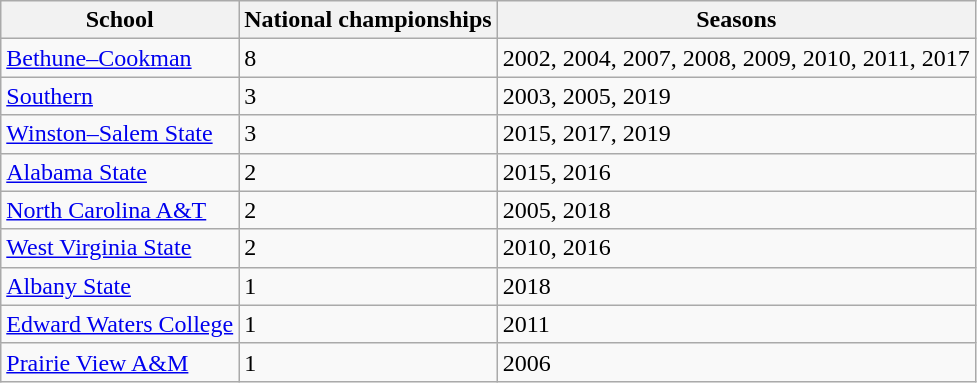<table class="wikitable sortable">
<tr>
<th>School</th>
<th>National championships</th>
<th>Seasons</th>
</tr>
<tr>
<td><a href='#'>Bethune–Cookman</a></td>
<td>8</td>
<td>2002, 2004, 2007, 2008, 2009, 2010, 2011, 2017</td>
</tr>
<tr>
<td><a href='#'>Southern</a></td>
<td>3</td>
<td>2003, 2005, 2019</td>
</tr>
<tr>
<td><a href='#'>Winston–Salem State</a></td>
<td>3</td>
<td>2015, 2017, 2019</td>
</tr>
<tr>
<td><a href='#'>Alabama State</a></td>
<td>2</td>
<td>2015, 2016</td>
</tr>
<tr>
<td><a href='#'>North Carolina A&T</a></td>
<td>2</td>
<td>2005, 2018</td>
</tr>
<tr>
<td><a href='#'>West Virginia State</a></td>
<td>2</td>
<td>2010, 2016</td>
</tr>
<tr>
<td><a href='#'>Albany State</a></td>
<td>1</td>
<td>2018</td>
</tr>
<tr>
<td><a href='#'>Edward Waters College</a></td>
<td>1</td>
<td>2011</td>
</tr>
<tr>
<td><a href='#'>Prairie View A&M</a></td>
<td>1</td>
<td>2006</td>
</tr>
</table>
